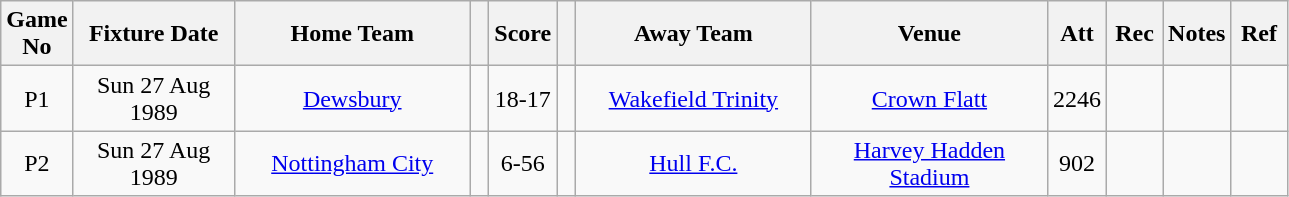<table class="wikitable" style="text-align:center;">
<tr>
<th width=20 abbr="No">Game No</th>
<th width=100 abbr="Date">Fixture Date</th>
<th width=150 abbr="Home Team">Home Team</th>
<th width=5 abbr="space"></th>
<th width=20 abbr="Score">Score</th>
<th width=5 abbr="space"></th>
<th width=150 abbr="Away Team">Away Team</th>
<th width=150 abbr="Venue">Venue</th>
<th width=30 abbr="Att">Att</th>
<th width=30 abbr="Rec">Rec</th>
<th width=20 abbr="Notes">Notes</th>
<th width=30 abbr="Ref">Ref</th>
</tr>
<tr>
<td>P1</td>
<td>Sun 27 Aug 1989</td>
<td><a href='#'>Dewsbury</a></td>
<td></td>
<td>18-17</td>
<td></td>
<td><a href='#'>Wakefield Trinity</a></td>
<td><a href='#'>Crown Flatt</a></td>
<td>2246</td>
<td></td>
<td></td>
<td></td>
</tr>
<tr>
<td>P2</td>
<td>Sun 27 Aug 1989</td>
<td><a href='#'>Nottingham City</a></td>
<td></td>
<td>6-56</td>
<td></td>
<td><a href='#'>Hull F.C.</a></td>
<td><a href='#'>Harvey Hadden Stadium</a></td>
<td>902</td>
<td></td>
<td></td>
<td></td>
</tr>
</table>
